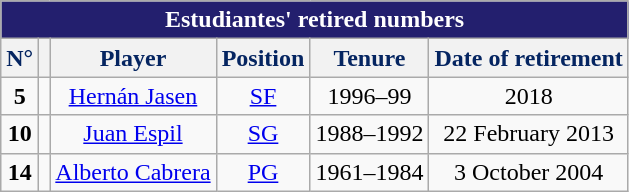<table class="wikitable" style="text-align:center">
<tr>
<td colspan="6" style= "background: #231F6E; color: #ffffff"><strong>Estudiantes' retired numbers</strong></td>
</tr>
<tr>
<th style="background:; color: #052561">N°</th>
<th style="background:; color: #052561"></th>
<th style="background:; color: #052561">Player</th>
<th style="background:; color: #052561">Position</th>
<th style="background:; color: #052561">Tenure</th>
<th style="background:; color: #052561">Date of retirement</th>
</tr>
<tr>
<td><strong>5</strong></td>
<td></td>
<td><a href='#'>Hernán Jasen</a></td>
<td><a href='#'>SF</a></td>
<td>1996–99</td>
<td>2018 </td>
</tr>
<tr>
<td><strong>10</strong></td>
<td></td>
<td><a href='#'>Juan Espil</a></td>
<td><a href='#'>SG</a></td>
<td>1988–1992</td>
<td>22 February 2013 </td>
</tr>
<tr>
<td><strong>14</strong></td>
<td></td>
<td><a href='#'>Alberto Cabrera</a></td>
<td><a href='#'>PG</a></td>
<td>1961–1984</td>
<td>3 October 2004 </td>
</tr>
</table>
